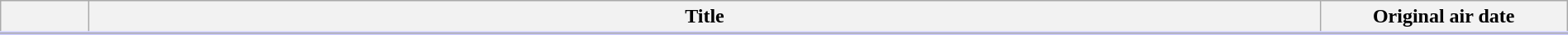<table class="wikitable" style="width:100%; margin:auto; background:#FFF;">
<tr style="border-bottom: 3px solid #CCF;">
<th style="width:4em;"></th>
<th>Title</th>
<th style="width:12em;">Original air date</th>
</tr>
<tr>
</tr>
</table>
